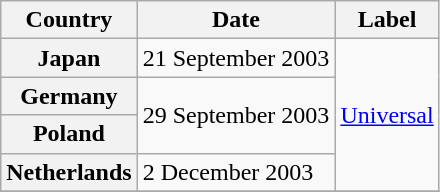<table class="wikitable plainrowheaders">
<tr>
<th scope="col">Country</th>
<th scope="col">Date</th>
<th scope="col">Label</th>
</tr>
<tr>
<th scope="row">Japan</th>
<td>21 September 2003</td>
<td rowspan="4"><a href='#'>Universal</a></td>
</tr>
<tr>
<th scope="row">Germany</th>
<td rowspan="2">29 September 2003</td>
</tr>
<tr>
<th scope="row">Poland</th>
</tr>
<tr>
<th scope="row">Netherlands</th>
<td>2 December 2003</td>
</tr>
<tr>
</tr>
</table>
